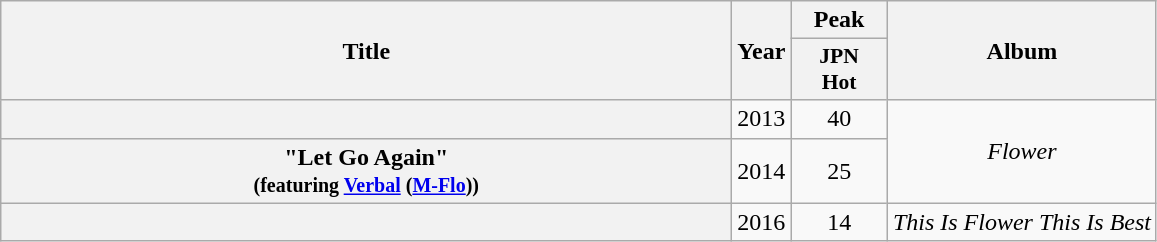<table class="wikitable plainrowheaders" style="text-align:center;">
<tr>
<th scope="col" rowspan="2" style="width:30em;">Title</th>
<th scope="col" rowspan="2">Year</th>
<th scope="col" colspan="1">Peak</th>
<th scope="col" rowspan="2">Album</th>
</tr>
<tr>
<th scope="col" style="width:4em;font-size:90%;">JPN<br>Hot<br></th>
</tr>
<tr>
<th scope="row"></th>
<td>2013</td>
<td>40</td>
<td rowspan="2"><em>Flower</em></td>
</tr>
<tr>
<th scope="row">"Let Go Again"<br><small>(featuring <a href='#'>Verbal</a> (<a href='#'>M-Flo</a>))</small></th>
<td>2014</td>
<td>25</td>
</tr>
<tr>
<th scope="row"></th>
<td>2016</td>
<td>14</td>
<td><em>This Is Flower This Is Best</em></td>
</tr>
</table>
